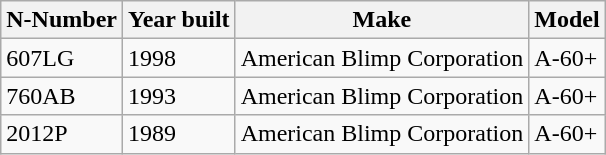<table class="sortable wikitable">
<tr>
<th>N-Number</th>
<th>Year built</th>
<th>Make</th>
<th>Model</th>
</tr>
<tr>
<td>607LG</td>
<td>1998</td>
<td>American Blimp Corporation</td>
<td>A-60+</td>
</tr>
<tr>
<td>760AB</td>
<td>1993</td>
<td>American Blimp Corporation</td>
<td>A-60+</td>
</tr>
<tr>
<td>2012P</td>
<td>1989</td>
<td>American Blimp Corporation</td>
<td>A-60+</td>
</tr>
</table>
